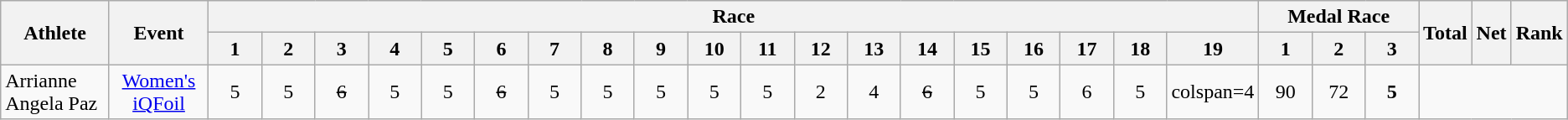<table class=wikitable style="text-align:center">
<tr>
<th rowspan=2>Athlete</th>
<th rowspan=2>Event</th>
<th colspan=19>Race</th>
<th colspan=3>Medal Race</th>
<th rowspan=2>Total</th>
<th rowspan=2>Net</th>
<th rowspan=2>Rank</th>
</tr>
<tr>
<th width=35>1</th>
<th width=35>2</th>
<th width=35>3</th>
<th width=35>4</th>
<th width=35>5</th>
<th width=35>6</th>
<th width=35>7</th>
<th width=35>8</th>
<th width=35>9</th>
<th width=35>10</th>
<th width=35>11</th>
<th width=35>12</th>
<th width=35>13</th>
<th width=35>14</th>
<th width=35>15</th>
<th width=35>16</th>
<th width=35>17</th>
<th width=35>18</th>
<th width=35>19</th>
<th width=35>1</th>
<th width=35>2</th>
<th width=35>3</th>
</tr>
<tr>
<td align=left>Arrianne Angela Paz</td>
<td align=center><a href='#'>Women's iQFoil</a></td>
<td>5</td>
<td>5</td>
<td><s>6</s><br></td>
<td>5</td>
<td>5</td>
<td><s>6</s><br></td>
<td>5</td>
<td>5</td>
<td>5</td>
<td>5</td>
<td>5</td>
<td>2</td>
<td>4</td>
<td><s>6</s><br></td>
<td>5</td>
<td>5</td>
<td>6</td>
<td>5</td>
<td>colspan=4 </td>
<td>90</td>
<td>72</td>
<td><strong>5</strong></td>
</tr>
</table>
